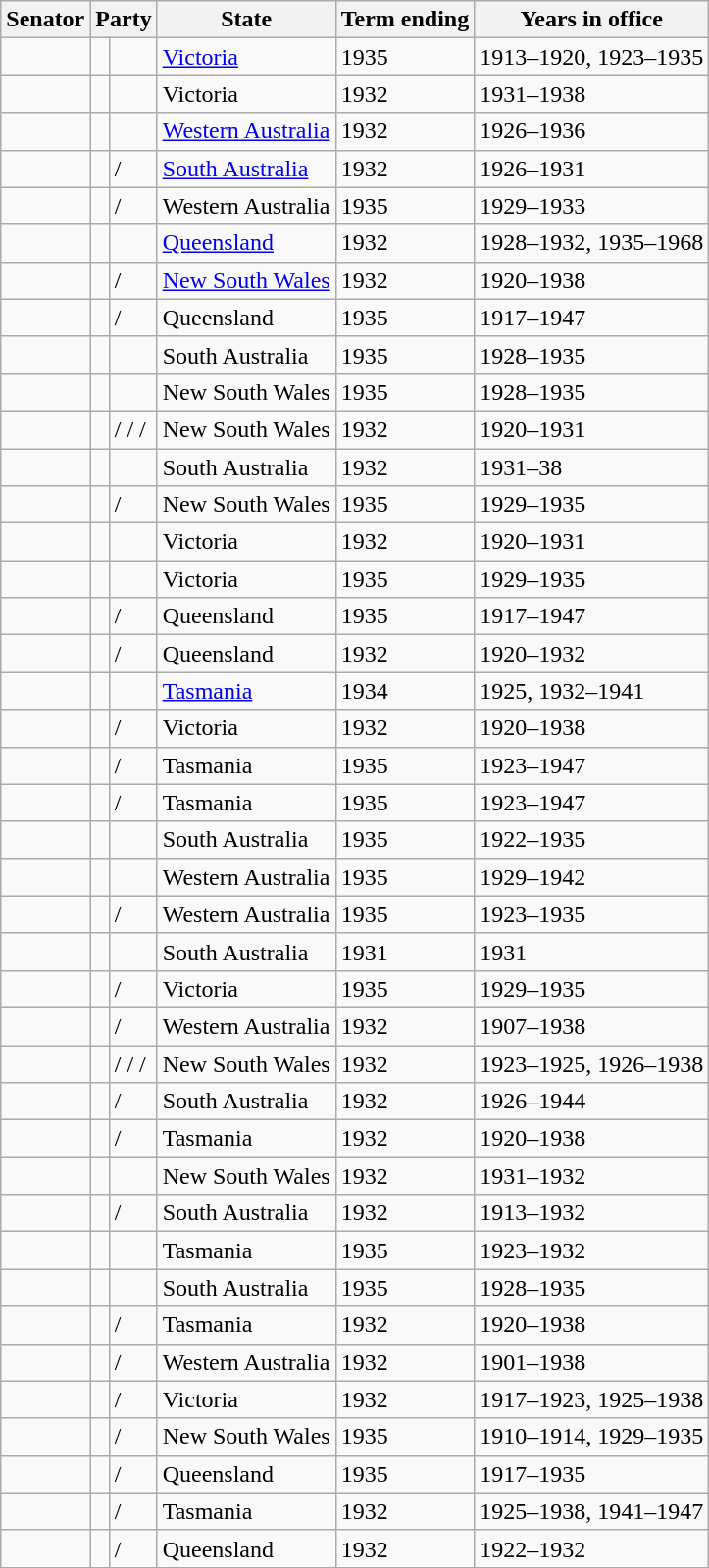<table class="wikitable sortable">
<tr>
<th>Senator</th>
<th colspan=2>Party</th>
<th>State</th>
<th>Term ending</th>
<th>Years in office</th>
</tr>
<tr>
<td></td>
<td> </td>
<td></td>
<td><a href='#'>Victoria</a></td>
<td>1935</td>
<td>1913–1920, 1923–1935</td>
</tr>
<tr>
<td> </td>
<td> </td>
<td></td>
<td>Victoria</td>
<td>1932</td>
<td>1931–1938</td>
</tr>
<tr>
<td></td>
<td> </td>
<td></td>
<td><a href='#'>Western Australia</a></td>
<td>1932</td>
<td>1926–1936</td>
</tr>
<tr>
<td> </td>
<td> </td>
<td> /</td>
<td><a href='#'>South Australia</a></td>
<td>1932</td>
<td>1926–1931</td>
</tr>
<tr>
<td></td>
<td> </td>
<td> /</td>
<td>Western Australia</td>
<td>1935</td>
<td>1929–1933</td>
</tr>
<tr>
<td></td>
<td> </td>
<td></td>
<td><a href='#'>Queensland</a></td>
<td>1932</td>
<td>1928–1932, 1935–1968</td>
</tr>
<tr>
<td></td>
<td> </td>
<td> /</td>
<td><a href='#'>New South Wales</a></td>
<td>1932</td>
<td>1920–1938</td>
</tr>
<tr>
<td></td>
<td> </td>
<td> /</td>
<td>Queensland</td>
<td>1935</td>
<td>1917–1947</td>
</tr>
<tr>
<td></td>
<td> </td>
<td></td>
<td>South Australia</td>
<td>1935</td>
<td>1928–1935</td>
</tr>
<tr>
<td></td>
<td> </td>
<td></td>
<td>New South Wales</td>
<td>1935</td>
<td>1928–1935</td>
</tr>
<tr>
<td> </td>
<td> </td>
<td> /  /  / </td>
<td>New South Wales</td>
<td>1932</td>
<td>1920–1931</td>
</tr>
<tr>
<td> </td>
<td> </td>
<td></td>
<td>South Australia</td>
<td>1932</td>
<td>1931–38</td>
</tr>
<tr>
<td></td>
<td> </td>
<td>/</td>
<td>New South Wales</td>
<td>1935</td>
<td>1929–1935</td>
</tr>
<tr>
<td> </td>
<td> </td>
<td></td>
<td>Victoria</td>
<td>1932</td>
<td>1920–1931</td>
</tr>
<tr>
<td></td>
<td> </td>
<td></td>
<td>Victoria</td>
<td>1935</td>
<td>1929–1935</td>
</tr>
<tr>
<td></td>
<td> </td>
<td> /</td>
<td>Queensland</td>
<td>1935</td>
<td>1917–1947</td>
</tr>
<tr>
<td></td>
<td> </td>
<td> /</td>
<td>Queensland</td>
<td>1932</td>
<td>1920–1932</td>
</tr>
<tr>
<td> </td>
<td> </td>
<td></td>
<td><a href='#'>Tasmania</a></td>
<td>1934</td>
<td>1925, 1932–1941</td>
</tr>
<tr>
<td></td>
<td> </td>
<td> /</td>
<td>Victoria</td>
<td>1932</td>
<td>1920–1938</td>
</tr>
<tr>
<td></td>
<td> </td>
<td> /</td>
<td>Tasmania</td>
<td>1935</td>
<td>1923–1947</td>
</tr>
<tr>
<td></td>
<td> </td>
<td> /</td>
<td>Tasmania</td>
<td>1935</td>
<td>1923–1947</td>
</tr>
<tr>
<td></td>
<td> </td>
<td></td>
<td>South Australia</td>
<td>1935</td>
<td>1922–1935</td>
</tr>
<tr>
<td></td>
<td> </td>
<td></td>
<td>Western Australia</td>
<td>1935</td>
<td>1929–1942</td>
</tr>
<tr>
<td></td>
<td> </td>
<td> /</td>
<td>Western Australia</td>
<td>1935</td>
<td>1923–1935</td>
</tr>
<tr>
<td> </td>
<td> </td>
<td></td>
<td>South Australia</td>
<td>1931</td>
<td>1931</td>
</tr>
<tr>
<td></td>
<td> </td>
<td> /</td>
<td>Victoria</td>
<td>1935</td>
<td>1929–1935</td>
</tr>
<tr>
<td></td>
<td> </td>
<td> /</td>
<td>Western Australia</td>
<td>1932</td>
<td>1907–1938</td>
</tr>
<tr>
<td></td>
<td> </td>
<td> /  /  / </td>
<td>New South Wales</td>
<td>1932</td>
<td>1923–1925, 1926–1938</td>
</tr>
<tr>
<td></td>
<td> </td>
<td> /</td>
<td>South Australia</td>
<td>1932</td>
<td>1926–1944</td>
</tr>
<tr>
<td></td>
<td> </td>
<td> /</td>
<td>Tasmania</td>
<td>1932</td>
<td>1920–1938</td>
</tr>
<tr>
<td> </td>
<td> </td>
<td></td>
<td>New South Wales</td>
<td>1932</td>
<td>1931–1932</td>
</tr>
<tr>
<td></td>
<td> </td>
<td> /</td>
<td>South Australia</td>
<td>1932</td>
<td>1913–1932</td>
</tr>
<tr>
<td> </td>
<td> </td>
<td></td>
<td>Tasmania</td>
<td>1935</td>
<td>1923–1932</td>
</tr>
<tr>
<td></td>
<td> </td>
<td></td>
<td>South Australia</td>
<td>1935</td>
<td>1928–1935</td>
</tr>
<tr>
<td></td>
<td> </td>
<td> /</td>
<td>Tasmania</td>
<td>1932</td>
<td>1920–1938</td>
</tr>
<tr>
<td> </td>
<td> </td>
<td> /</td>
<td>Western Australia</td>
<td>1932</td>
<td>1901–1938</td>
</tr>
<tr>
<td></td>
<td> </td>
<td> /</td>
<td>Victoria</td>
<td>1932</td>
<td>1917–1923, 1925–1938</td>
</tr>
<tr>
<td></td>
<td> </td>
<td>/</td>
<td>New South Wales</td>
<td>1935</td>
<td>1910–1914, 1929–1935</td>
</tr>
<tr>
<td></td>
<td> </td>
<td> /</td>
<td>Queensland</td>
<td>1935</td>
<td>1917–1935</td>
</tr>
<tr>
<td></td>
<td> </td>
<td> /</td>
<td>Tasmania</td>
<td>1932</td>
<td>1925–1938, 1941–1947</td>
</tr>
<tr>
<td></td>
<td> </td>
<td> /</td>
<td>Queensland</td>
<td>1932</td>
<td>1922–1932</td>
</tr>
</table>
